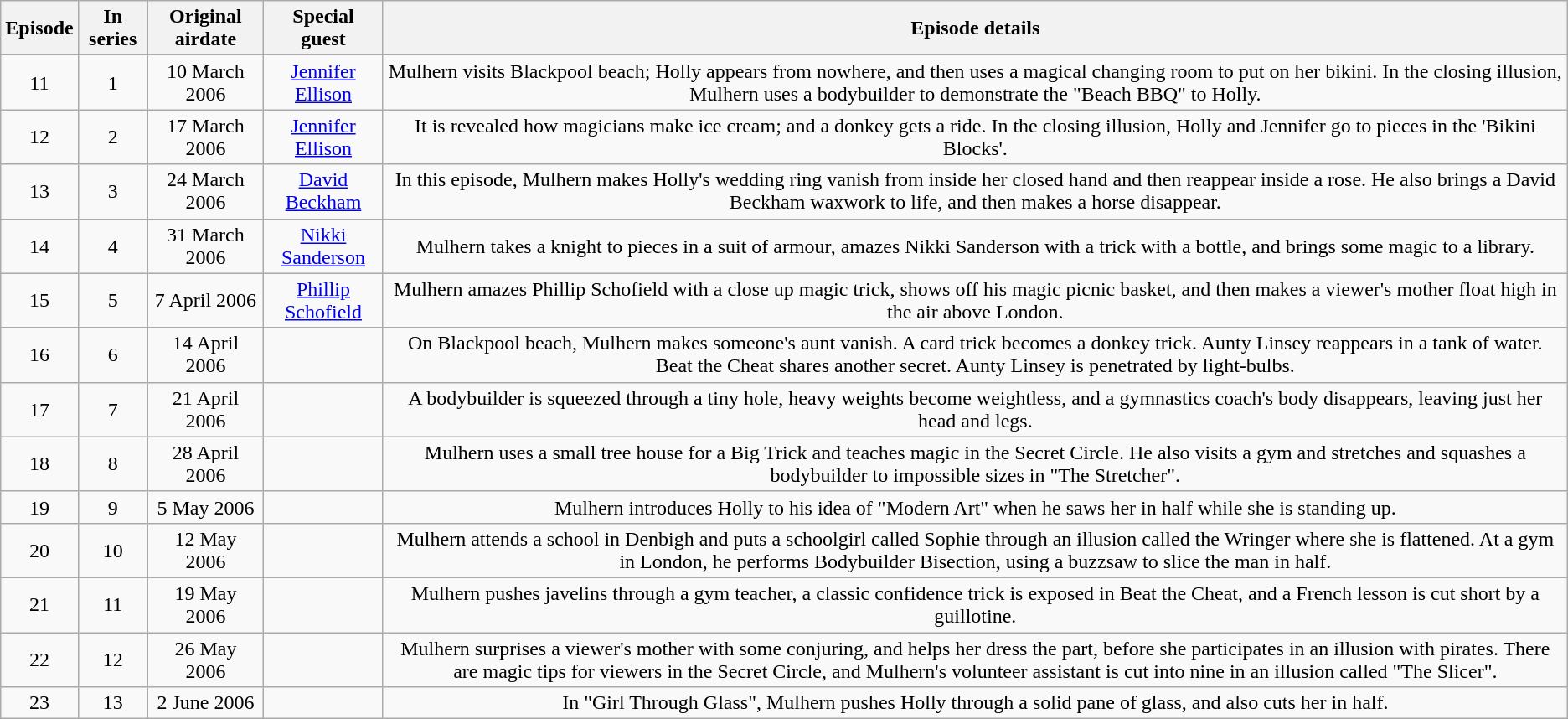<table class="wikitable sortable" style="text-align:center;">
<tr>
<th>Episode</th>
<th>In series</th>
<th>Original airdate</th>
<th>Special guest</th>
<th>Episode details</th>
</tr>
<tr>
<td>11</td>
<td>1</td>
<td>10 March 2006</td>
<td><a href='#'>Jennifer Ellison</a></td>
<td>Mulhern visits Blackpool beach; Holly appears from nowhere, and then uses a magical changing room to put on her bikini. In the closing illusion, Mulhern uses a bodybuilder to demonstrate the "Beach BBQ" to Holly.</td>
</tr>
<tr>
<td>12</td>
<td>2</td>
<td>17 March 2006</td>
<td><a href='#'>Jennifer Ellison</a></td>
<td>It is revealed how magicians make ice cream; and a donkey gets a ride. In the closing illusion, Holly and Jennifer go to pieces in the 'Bikini Blocks'.</td>
</tr>
<tr>
<td>13</td>
<td>3</td>
<td>24 March 2006</td>
<td><a href='#'>David Beckham</a></td>
<td>In this episode, Mulhern makes Holly's wedding ring vanish from inside her closed hand and then reappear inside a rose. He also brings a David Beckham waxwork to life, and then makes a horse disappear.</td>
</tr>
<tr>
<td>14</td>
<td>4</td>
<td>31 March 2006</td>
<td><a href='#'>Nikki Sanderson</a></td>
<td>Mulhern takes a knight to pieces in a suit of armour, amazes Nikki Sanderson with a trick with a bottle, and brings some magic to a library.</td>
</tr>
<tr>
<td>15</td>
<td>5</td>
<td>7 April 2006</td>
<td><a href='#'>Phillip Schofield</a></td>
<td>Mulhern amazes Phillip Schofield with a close up magic trick, shows off his magic picnic basket, and then makes a viewer's mother float high in the air above London.</td>
</tr>
<tr>
<td>16</td>
<td>6</td>
<td>14 April 2006</td>
<td></td>
<td>On Blackpool beach, Mulhern makes someone's aunt vanish. A card trick becomes a donkey trick. Aunty Linsey reappears in a tank of water. Beat the Cheat shares another secret. Aunty Linsey is penetrated by light-bulbs.</td>
</tr>
<tr>
<td>17</td>
<td>7</td>
<td>21 April 2006</td>
<td></td>
<td>A bodybuilder is squeezed through a tiny hole, heavy weights become weightless, and a gymnastics coach's body disappears, leaving just her head and legs.</td>
</tr>
<tr>
<td>18</td>
<td>8</td>
<td>28 April 2006</td>
<td></td>
<td>Mulhern uses a small tree house for a Big Trick and teaches magic in the Secret Circle. He also visits a gym and stretches and squashes a bodybuilder to impossible sizes in "The Stretcher".</td>
</tr>
<tr>
<td>19</td>
<td>9</td>
<td>5 May 2006</td>
<td></td>
<td>Mulhern introduces Holly to his idea of "Modern Art" when he saws her in half while she is standing up.</td>
</tr>
<tr>
<td>20</td>
<td>10</td>
<td>12 May 2006</td>
<td></td>
<td>Mulhern attends a school in Denbigh and puts a schoolgirl called Sophie through an illusion called the Wringer where she is flattened. At a gym in London, he performs Bodybuilder Bisection, using a buzzsaw to slice the man in half.</td>
</tr>
<tr>
<td>21</td>
<td>11</td>
<td>19 May 2006</td>
<td></td>
<td>Mulhern pushes javelins through a gym teacher, a classic confidence trick is exposed in Beat the Cheat, and a French lesson is cut short by a guillotine.</td>
</tr>
<tr>
<td>22</td>
<td>12</td>
<td>26 May 2006</td>
<td></td>
<td>Mulhern surprises a viewer's mother with some conjuring, and helps her dress the part, before she participates in an illusion with pirates. There are magic tips for viewers in the Secret Circle, and Mulhern's volunteer assistant is cut into nine in an illusion called "The Slicer".</td>
</tr>
<tr>
<td>23</td>
<td>13</td>
<td>2 June 2006</td>
<td></td>
<td>In "Girl Through Glass", Mulhern pushes Holly through a solid pane of glass, and also cuts her in half.</td>
</tr>
</table>
